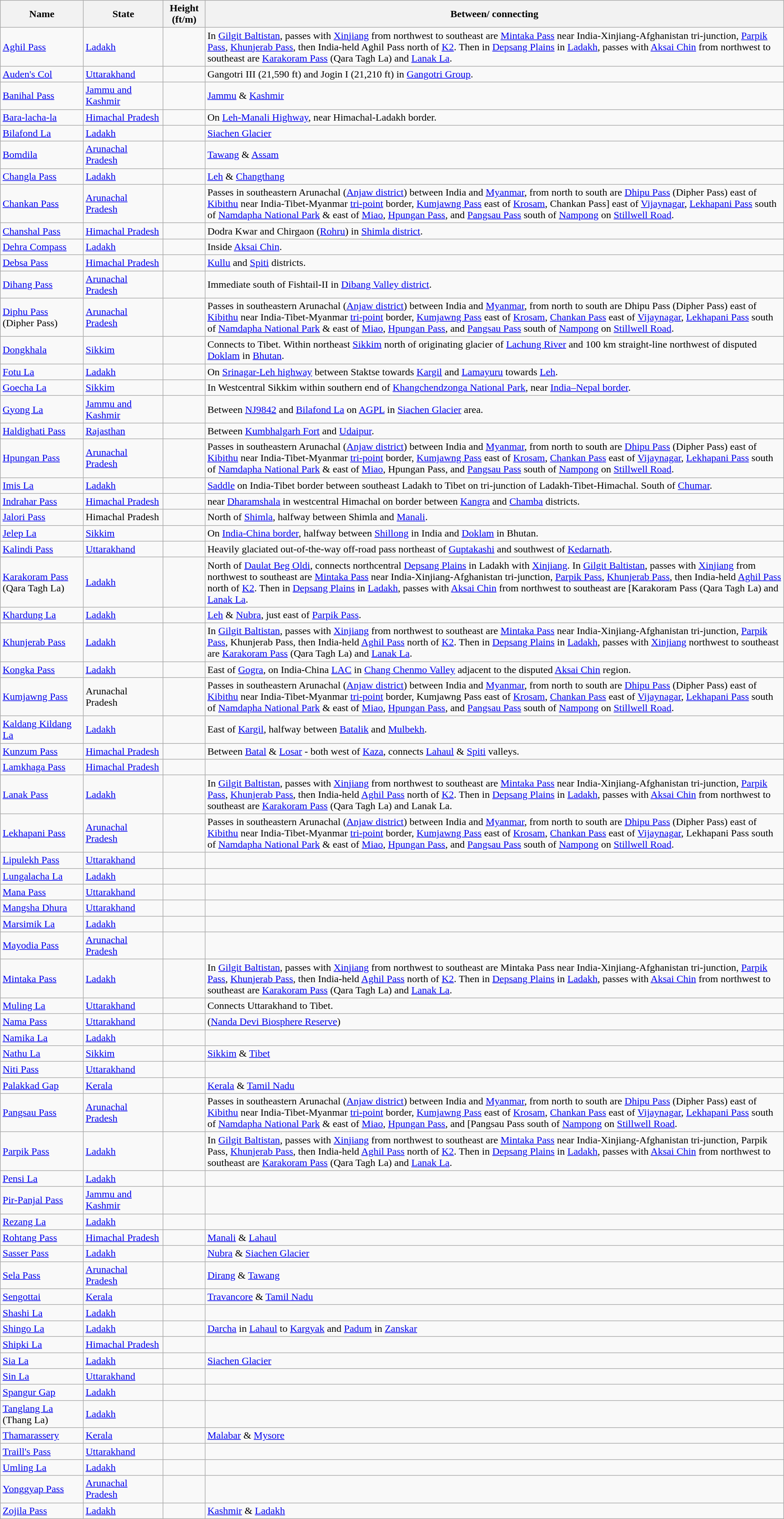<table class="wikitable sortable static-row-numbers static-row-header-text hover-highlight" "style="font-size: 90%">
<tr>
<th>Name</th>
<th width=120 data-sort-type="text">State</th>
<th align=right data-sort-type="number">Height (ft/m)</th>
<th>Between/ connecting</th>
</tr>
<tr>
<td><a href='#'>Aghil Pass</a></td>
<td><a href='#'>Ladakh</a></td>
<td align="right"></td>
<td>In <a href='#'>Gilgit Baltistan</a>, passes with <a href='#'>Xinjiang</a> from northwest to southeast are <a href='#'>Mintaka Pass</a> near India-Xinjiang-Afghanistan tri-junction, <a href='#'>Parpik Pass</a>,  <a href='#'>Khunjerab Pass</a>, then India-held Aghil Pass north of <a href='#'>K2</a>. Then in <a href='#'>Depsang Plains</a> in <a href='#'>Ladakh</a>, passes with <a href='#'>Aksai Chin</a> from northwest to southeast are <a href='#'>Karakoram Pass</a> (Qara Tagh La) and <a href='#'>Lanak La</a>.</td>
</tr>
<tr>
<td><a href='#'>Auden's Col</a></td>
<td><a href='#'>Uttarakhand</a></td>
<td align="right"></td>
<td>Gangotri III (21,590 ft) and Jogin I (21,210 ft) in <a href='#'>Gangotri Group</a>.</td>
</tr>
<tr>
<td><a href='#'>Banihal Pass</a></td>
<td><a href='#'>Jammu and Kashmir</a></td>
<td align="right"></td>
<td><a href='#'>Jammu</a> & <a href='#'>Kashmir</a></td>
</tr>
<tr>
<td><a href='#'>Bara-lacha-la</a></td>
<td><a href='#'>Himachal Pradesh</a></td>
<td align=right></td>
<td>On <a href='#'>Leh-Manali Highway</a>, near Himachal-Ladakh border.</td>
</tr>
<tr>
<td><a href='#'>Bilafond La</a></td>
<td><a href='#'>Ladakh</a></td>
<td align=right></td>
<td><a href='#'>Siachen Glacier</a></td>
</tr>
<tr>
<td><a href='#'>Bomdila</a></td>
<td><a href='#'>Arunachal Pradesh</a></td>
<td align=right></td>
<td><a href='#'>Tawang</a> & <a href='#'>Assam</a></td>
</tr>
<tr>
<td><a href='#'>Changla Pass</a></td>
<td><a href='#'>Ladakh</a></td>
<td align=right></td>
<td><a href='#'>Leh</a> & <a href='#'>Changthang</a></td>
</tr>
<tr>
<td><a href='#'>Chankan Pass</a></td>
<td><a href='#'>Arunachal Pradesh</a></td>
<td align=right></td>
<td>Passes in southeastern Arunachal (<a href='#'>Anjaw district</a>) between India and <a href='#'>Myanmar</a>, from north to south are <a href='#'>Dhipu Pass</a> (Dipher Pass) east of <a href='#'>Kibithu</a>  near India-Tibet-Myanmar <a href='#'>tri-point</a> border, <a href='#'>Kumjawng Pass</a> east of <a href='#'>Krosam</a>, Chankan Pass] east of <a href='#'>Vijaynagar</a>, <a href='#'>Lekhapani Pass</a> south of <a href='#'>Namdapha National Park</a> & east of <a href='#'>Miao</a>, <a href='#'>Hpungan Pass</a>, and <a href='#'>Pangsau Pass</a> south of <a href='#'>Nampong</a> on <a href='#'>Stillwell Road</a>.</td>
</tr>
<tr>
<td><a href='#'>Chanshal Pass</a></td>
<td><a href='#'>Himachal Pradesh</a></td>
<td align=right></td>
<td>Dodra Kwar and Chirgaon (<a href='#'>Rohru</a>) in <a href='#'>Shimla district</a>.</td>
</tr>
<tr>
<td><a href='#'>Dehra Compass</a></td>
<td><a href='#'>Ladakh</a></td>
<td align=right></td>
<td>Inside <a href='#'>Aksai Chin</a>.</td>
</tr>
<tr>
<td><a href='#'>Debsa Pass</a></td>
<td><a href='#'>Himachal Pradesh</a></td>
<td align=right></td>
<td><a href='#'>Kullu</a> and <a href='#'>Spiti</a> districts.</td>
</tr>
<tr>
<td><a href='#'>Dihang Pass</a></td>
<td><a href='#'>Arunachal Pradesh</a></td>
<td align=right></td>
<td>Immediate south of Fishtail-II in <a href='#'>Dibang Valley district</a>.</td>
</tr>
<tr>
<td><a href='#'>Diphu Pass</a> (Dipher Pass)</td>
<td><a href='#'>Arunachal Pradesh</a></td>
<td align=right></td>
<td>Passes in southeastern Arunachal (<a href='#'>Anjaw district</a>) between India and <a href='#'>Myanmar</a>, from north to south are Dhipu Pass (Dipher Pass) east of <a href='#'>Kibithu</a>  near India-Tibet-Myanmar <a href='#'>tri-point</a> border, <a href='#'>Kumjawng Pass</a> east of <a href='#'>Krosam</a>, <a href='#'>Chankan Pass</a> east of <a href='#'>Vijaynagar</a>, <a href='#'>Lekhapani Pass</a> south of <a href='#'>Namdapha National Park</a> & east of <a href='#'>Miao</a>, <a href='#'>Hpungan Pass</a>, and <a href='#'>Pangsau Pass</a> south of <a href='#'>Nampong</a> on <a href='#'>Stillwell Road</a>.</td>
</tr>
<tr>
<td><a href='#'>Dongkhala</a></td>
<td><a href='#'>Sikkim</a></td>
<td align=right></td>
<td>Connects to Tibet. Within northeast <a href='#'>Sikkim</a> north of originating glacier of <a href='#'>Lachung River</a> and 100 km straight-line northwest of disputed <a href='#'>Doklam</a> in <a href='#'>Bhutan</a>.</td>
</tr>
<tr>
<td><a href='#'>Fotu La</a></td>
<td><a href='#'>Ladakh</a></td>
<td align=right></td>
<td>On <a href='#'>Srinagar-Leh highway</a> between Staktse towards <a href='#'>Kargil</a> and <a href='#'>Lamayuru</a> towards <a href='#'>Leh</a>.</td>
</tr>
<tr>
<td><a href='#'>Goecha La</a></td>
<td><a href='#'>Sikkim</a></td>
<td align=right></td>
<td>In Westcentral Sikkim within southern end of <a href='#'>Khangchendzonga National Park</a>, near <a href='#'>India–Nepal border</a>.</td>
</tr>
<tr>
<td><a href='#'>Gyong La</a></td>
<td><a href='#'>Jammu and Kashmir</a></td>
<td align=right></td>
<td>Between <a href='#'>NJ9842</a> and <a href='#'>Bilafond La</a> on <a href='#'>AGPL</a> in <a href='#'>Siachen Glacier</a> area.</td>
</tr>
<tr>
<td><a href='#'>Haldighati Pass</a></td>
<td><a href='#'>Rajasthan</a></td>
<td align=right></td>
<td>Between <a href='#'>Kumbhalgarh Fort</a> and <a href='#'>Udaipur</a>.</td>
</tr>
<tr>
<td><a href='#'>Hpungan Pass</a></td>
<td><a href='#'>Arunachal Pradesh</a></td>
<td align=right></td>
<td>Passes in southeastern Arunachal (<a href='#'>Anjaw district</a>) between India and <a href='#'>Myanmar</a>, from north to south are <a href='#'>Dhipu Pass</a> (Dipher Pass) east of <a href='#'>Kibithu</a>  near India-Tibet-Myanmar <a href='#'>tri-point</a> border, <a href='#'>Kumjawng Pass</a> east of <a href='#'>Krosam</a>, <a href='#'>Chankan Pass</a> east of <a href='#'>Vijaynagar</a>, <a href='#'>Lekhapani Pass</a> south of <a href='#'>Namdapha National Park</a> & east of <a href='#'>Miao</a>, Hpungan Pass, and <a href='#'>Pangsau Pass</a> south of <a href='#'>Nampong</a> on <a href='#'>Stillwell Road</a>.</td>
</tr>
<tr>
<td><a href='#'>Imis La</a></td>
<td><a href='#'>Ladakh</a></td>
<td align=right></td>
<td><a href='#'>Saddle</a> on India-Tibet border between southeast Ladakh to Tibet on tri-junction of Ladakh-Tibet-Himachal. South of <a href='#'>Chumar</a>.</td>
</tr>
<tr>
<td><a href='#'>Indrahar Pass</a></td>
<td><a href='#'>Himachal Pradesh</a></td>
<td align=right></td>
<td>near <a href='#'>Dharamshala</a> in westcentral Himachal on border between <a href='#'>Kangra</a> and <a href='#'>Chamba</a> districts.</td>
</tr>
<tr>
<td><a href='#'>Jalori Pass</a></td>
<td>Himachal Pradesh</td>
<td align=right></td>
<td>North of <a href='#'>Shimla</a>, halfway between Shimla and <a href='#'>Manali</a>.</td>
</tr>
<tr>
<td><a href='#'>Jelep La</a></td>
<td><a href='#'>Sikkim</a></td>
<td align=right></td>
<td>On <a href='#'>India-China border</a>, halfway between <a href='#'>Shillong</a> in India and <a href='#'>Doklam</a> in Bhutan.</td>
</tr>
<tr>
<td><a href='#'>Kalindi Pass</a></td>
<td><a href='#'>Uttarakhand</a></td>
<td align="right"></td>
<td>Heavily glaciated out-of-the-way off-road pass northeast of <a href='#'>Guptakashi</a> and southwest of <a href='#'>Kedarnath</a>.</td>
</tr>
<tr>
<td><a href='#'>Karakoram Pass</a> (Qara Tagh La)</td>
<td><a href='#'>Ladakh</a></td>
<td align="right"></td>
<td>North of <a href='#'>Daulat Beg Oldi</a>, connects northcentral <a href='#'>Depsang Plains</a> in Ladakh with <a href='#'>Xinjiang</a>. In <a href='#'>Gilgit Baltistan</a>, passes with <a href='#'>Xinjiang</a> from northwest to southeast are <a href='#'>Mintaka Pass</a> near India-Xinjiang-Afghanistan tri-junction, <a href='#'>Parpik Pass</a>,  <a href='#'>Khunjerab Pass</a>, then India-held <a href='#'>Aghil Pass</a> north of <a href='#'>K2</a>. Then in <a href='#'>Depsang Plains</a> in <a href='#'>Ladakh</a>, passes with <a href='#'>Aksai Chin</a> from northwest to southeast are [Karakoram Pass (Qara Tagh La) and <a href='#'>Lanak La</a>.</td>
</tr>
<tr>
<td><a href='#'>Khardung La</a></td>
<td><a href='#'>Ladakh</a></td>
<td align=right></td>
<td><a href='#'>Leh</a> & <a href='#'>Nubra</a>, just east of <a href='#'>Parpik Pass</a>.</td>
</tr>
<tr>
<td><a href='#'>Khunjerab Pass</a></td>
<td><a href='#'>Ladakh</a></td>
<td align=right></td>
<td>In <a href='#'>Gilgit Baltistan</a>,  passes with <a href='#'>Xinjiang</a> from northwest to southeast are <a href='#'>Mintaka Pass</a> near India-Xinjiang-Afghanistan tri-junction, <a href='#'>Parpik Pass</a>,  Khunjerab Pass, then India-held <a href='#'>Aghil Pass</a> north of <a href='#'>K2</a>. Then in <a href='#'>Depsang Plains</a> in <a href='#'>Ladakh</a>, passes with <a href='#'>Xinjiang</a> northwest to southeast are <a href='#'>Karakoram Pass</a> (Qara Tagh La) and <a href='#'>Lanak La</a>.</td>
</tr>
<tr>
<td><a href='#'>Kongka Pass</a></td>
<td><a href='#'>Ladakh</a></td>
<td align=right></td>
<td>East of <a href='#'>Gogra</a>, on India-China <a href='#'>LAC</a> in <a href='#'>Chang Chenmo Valley</a> adjacent to the disputed <a href='#'>Aksai Chin</a> region.</td>
</tr>
<tr>
<td><a href='#'>Kumjawng Pass</a></td>
<td>Arunachal Pradesh</td>
<td align=right></td>
<td>Passes in southeastern Arunachal (<a href='#'>Anjaw district</a>) between India and <a href='#'>Myanmar</a>, from north to south are <a href='#'>Dhipu Pass</a> (Dipher Pass) east of <a href='#'>Kibithu</a>  near India-Tibet-Myanmar <a href='#'>tri-point</a> border, Kumjawng Pass east of <a href='#'>Krosam</a>, <a href='#'>Chankan Pass</a> east of <a href='#'>Vijaynagar</a>, <a href='#'>Lekhapani Pass</a> south of <a href='#'>Namdapha National Park</a> & east of <a href='#'>Miao</a>, <a href='#'>Hpungan Pass</a>, and <a href='#'>Pangsau Pass</a> south of <a href='#'>Nampong</a> on <a href='#'>Stillwell Road</a>.</td>
</tr>
<tr>
<td><a href='#'>Kaldang Kildang La</a></td>
<td><a href='#'>Ladakh</a></td>
<td align=right></td>
<td>East of <a href='#'>Kargil</a>, halfway between <a href='#'>Batalik</a> and <a href='#'>Mulbekh</a>.</td>
</tr>
<tr>
<td><a href='#'>Kunzum Pass</a></td>
<td><a href='#'>Himachal Pradesh</a></td>
<td align="right"></td>
<td>Between <a href='#'>Batal</a> & <a href='#'>Losar</a> - both west of <a href='#'>Kaza</a>, connects <a href='#'>Lahaul</a> & <a href='#'>Spiti</a> valleys.</td>
</tr>
<tr>
<td><a href='#'>Lamkhaga Pass</a></td>
<td><a href='#'>Himachal Pradesh</a></td>
<td align=right></td>
<td></td>
</tr>
<tr>
<td><a href='#'>Lanak Pass</a></td>
<td><a href='#'>Ladakh</a></td>
<td align=right></td>
<td>In <a href='#'>Gilgit Baltistan</a>,  passes with <a href='#'>Xinjiang</a> from northwest to southeast are <a href='#'>Mintaka Pass</a> near India-Xinjiang-Afghanistan tri-junction, <a href='#'>Parpik Pass</a>,  <a href='#'>Khunjerab Pass</a>, then India-held <a href='#'>Aghil Pass</a> north of <a href='#'>K2</a>. Then in <a href='#'>Depsang Plains</a> in <a href='#'>Ladakh</a>, passes with <a href='#'>Aksai Chin</a> from northwest to southeast are <a href='#'>Karakoram Pass</a> (Qara Tagh La) and Lanak La.</td>
</tr>
<tr>
<td><a href='#'>Lekhapani Pass</a></td>
<td><a href='#'>Arunachal Pradesh</a></td>
<td align=right></td>
<td>Passes in southeastern Arunachal (<a href='#'>Anjaw district</a>) between India and <a href='#'>Myanmar</a>, from north to south are <a href='#'>Dhipu Pass</a> (Dipher Pass) east of <a href='#'>Kibithu</a>  near India-Tibet-Myanmar <a href='#'>tri-point</a> border, <a href='#'>Kumjawng Pass</a> east of <a href='#'>Krosam</a>, <a href='#'>Chankan Pass</a> east of <a href='#'>Vijaynagar</a>, Lekhapani Pass south of <a href='#'>Namdapha National Park</a> & east of <a href='#'>Miao</a>, <a href='#'>Hpungan Pass</a>, and <a href='#'>Pangsau Pass</a> south of <a href='#'>Nampong</a> on <a href='#'>Stillwell Road</a>.</td>
</tr>
<tr>
<td><a href='#'>Lipulekh Pass</a></td>
<td><a href='#'>Uttarakhand</a></td>
<td align=right></td>
<td></td>
</tr>
<tr>
<td><a href='#'>Lungalacha La</a></td>
<td><a href='#'>Ladakh</a></td>
<td align=right></td>
<td></td>
</tr>
<tr>
<td><a href='#'>Mana Pass</a></td>
<td><a href='#'>Uttarakhand</a></td>
<td align="right"></td>
<td></td>
</tr>
<tr>
<td><a href='#'>Mangsha Dhura</a></td>
<td><a href='#'>Uttarakhand</a></td>
<td></td>
<td></td>
</tr>
<tr>
<td><a href='#'>Marsimik La</a></td>
<td><a href='#'>Ladakh</a></td>
<td align=right></td>
<td></td>
</tr>
<tr>
<td><a href='#'>Mayodia Pass</a></td>
<td><a href='#'>Arunachal Pradesh</a></td>
<td align=right></td>
<td></td>
</tr>
<tr>
<td><a href='#'>Mintaka Pass</a></td>
<td><a href='#'>Ladakh</a></td>
<td></td>
<td>In <a href='#'>Gilgit Baltistan</a>,  passes with <a href='#'>Xinjiang</a> from northwest to southeast are Mintaka Pass near India-Xinjiang-Afghanistan tri-junction, <a href='#'>Parpik Pass</a>,  <a href='#'>Khunjerab Pass</a>, then India-held <a href='#'>Aghil Pass</a> north of <a href='#'>K2</a>. Then in <a href='#'>Depsang Plains</a> in <a href='#'>Ladakh</a>, passes with <a href='#'>Aksai Chin</a> from northwest to southeast are <a href='#'>Karakoram Pass</a> (Qara Tagh La) and <a href='#'>Lanak La</a>.</td>
</tr>
<tr>
<td><a href='#'>Muling La</a></td>
<td><a href='#'>Uttarakhand</a></td>
<td></td>
<td>Connects Uttarakhand to Tibet.</td>
</tr>
<tr>
<td><a href='#'>Nama Pass</a></td>
<td><a href='#'>Uttarakhand</a></td>
<td><br></td>
<td>(<a href='#'>Nanda Devi Biosphere Reserve</a>)</td>
</tr>
<tr>
<td><a href='#'>Namika La</a></td>
<td><a href='#'>Ladakh</a></td>
<td align=right></td>
<td></td>
</tr>
<tr>
<td><a href='#'>Nathu La</a></td>
<td><a href='#'>Sikkim</a></td>
<td align=right></td>
<td><a href='#'>Sikkim</a> & <a href='#'>Tibet</a></td>
</tr>
<tr>
<td><a href='#'>Niti Pass</a></td>
<td><a href='#'>Uttarakhand</a></td>
<td></td>
<td></td>
</tr>
<tr>
<td><a href='#'>Palakkad Gap</a></td>
<td><a href='#'>Kerala</a></td>
<td align=right></td>
<td><a href='#'>Kerala</a> & <a href='#'>Tamil Nadu</a></td>
</tr>
<tr>
<td><a href='#'>Pangsau Pass</a></td>
<td><a href='#'>Arunachal Pradesh</a></td>
<td></td>
<td>Passes in southeastern Arunachal (<a href='#'>Anjaw district</a>) between India and <a href='#'>Myanmar</a>, from north to south are <a href='#'>Dhipu Pass</a> (Dipher Pass) east of <a href='#'>Kibithu</a>  near India-Tibet-Myanmar <a href='#'>tri-point</a> border, <a href='#'>Kumjawng Pass</a> east of <a href='#'>Krosam</a>, <a href='#'>Chankan Pass</a> east of <a href='#'>Vijaynagar</a>, <a href='#'>Lekhapani Pass</a> south of <a href='#'>Namdapha National Park</a> & east of <a href='#'>Miao</a>, <a href='#'>Hpungan Pass</a>, and [Pangsau Pass south of <a href='#'>Nampong</a> on <a href='#'>Stillwell Road</a>.</td>
</tr>
<tr>
<td><a href='#'>Parpik Pass</a></td>
<td><a href='#'>Ladakh</a></td>
<td></td>
<td>In <a href='#'>Gilgit Baltistan</a>,  passes with <a href='#'>Xinjiang</a> from northwest to southeast are <a href='#'>Mintaka Pass</a> near India-Xinjiang-Afghanistan tri-junction, Parpik Pass,  <a href='#'>Khunjerab Pass</a>, then India-held <a href='#'>Aghil Pass</a> north of <a href='#'>K2</a>. Then in <a href='#'>Depsang Plains</a> in <a href='#'>Ladakh</a>, passes with <a href='#'>Aksai Chin</a> from northwest to southeast are <a href='#'>Karakoram Pass</a> (Qara Tagh La) and <a href='#'>Lanak La</a>.</td>
</tr>
<tr>
<td><a href='#'>Pensi La</a></td>
<td><a href='#'>Ladakh</a></td>
<td align=right></td>
<td></td>
</tr>
<tr>
<td><a href='#'>Pir-Panjal Pass</a></td>
<td><a href='#'>Jammu and Kashmir</a></td>
<td></td>
<td></td>
</tr>
<tr>
<td><a href='#'>Rezang La</a></td>
<td><a href='#'>Ladakh</a></td>
<td align=right></td>
<td></td>
</tr>
<tr>
<td><a href='#'>Rohtang Pass</a></td>
<td><a href='#'>Himachal Pradesh</a></td>
<td align=right></td>
<td><a href='#'>Manali</a> & <a href='#'>Lahaul</a></td>
</tr>
<tr>
<td><a href='#'>Sasser Pass</a></td>
<td><a href='#'>Ladakh</a></td>
<td align=right></td>
<td><a href='#'>Nubra</a> & <a href='#'>Siachen Glacier</a></td>
</tr>
<tr>
<td><a href='#'>Sela Pass</a></td>
<td><a href='#'>Arunachal Pradesh</a></td>
<td align=right></td>
<td><a href='#'>Dirang</a> & <a href='#'>Tawang</a></td>
</tr>
<tr>
<td><a href='#'>Sengottai</a></td>
<td><a href='#'>Kerala</a></td>
<td align=right></td>
<td><a href='#'>Travancore</a> & <a href='#'>Tamil Nadu</a></td>
</tr>
<tr>
<td><a href='#'>Shashi La</a></td>
<td><a href='#'>Ladakh</a></td>
<td align=right></td>
<td></td>
</tr>
<tr>
<td><a href='#'>Shingo La</a></td>
<td><a href='#'>Ladakh</a></td>
<td align=right></td>
<td><a href='#'>Darcha</a> in <a href='#'>Lahaul</a> to <a href='#'>Kargyak</a> and <a href='#'>Padum</a> in <a href='#'>Zanskar</a></td>
</tr>
<tr>
<td><a href='#'>Shipki La</a></td>
<td><a href='#'>Himachal Pradesh</a></td>
<td align=right></td>
<td></td>
</tr>
<tr>
<td><a href='#'>Sia La</a></td>
<td><a href='#'>Ladakh</a></td>
<td align=right></td>
<td><a href='#'>Siachen Glacier</a></td>
</tr>
<tr>
<td><a href='#'>Sin La</a></td>
<td><a href='#'>Uttarakhand</a></td>
<td align=right><br></td>
<td></td>
</tr>
<tr>
<td><a href='#'>Spangur Gap</a></td>
<td><a href='#'>Ladakh</a></td>
<td align=right></td>
<td></td>
</tr>
<tr>
<td><a href='#'>Tanglang La</a> (Thang La)</td>
<td><a href='#'>Ladakh</a></td>
<td align=right></td>
<td></td>
</tr>
<tr>
<td><a href='#'>Thamarassery</a></td>
<td><a href='#'>Kerala</a></td>
<td align=right></td>
<td><a href='#'>Malabar</a> & <a href='#'>Mysore</a></td>
</tr>
<tr>
<td><a href='#'>Traill's Pass</a></td>
<td><a href='#'>Uttarakhand</a></td>
<td align=right></td>
<td></td>
</tr>
<tr>
<td><a href='#'>Umling La</a></td>
<td><a href='#'>Ladakh</a></td>
<td></td>
<td></td>
</tr>
<tr>
<td><a href='#'>Yonggyap Pass</a></td>
<td><a href='#'>Arunachal Pradesh</a></td>
<td></td>
<td></td>
</tr>
<tr>
<td><a href='#'>Zojila Pass</a></td>
<td><a href='#'>Ladakh</a></td>
<td align="right"></td>
<td><a href='#'>Kashmir</a> & <a href='#'>Ladakh</a></td>
</tr>
</table>
